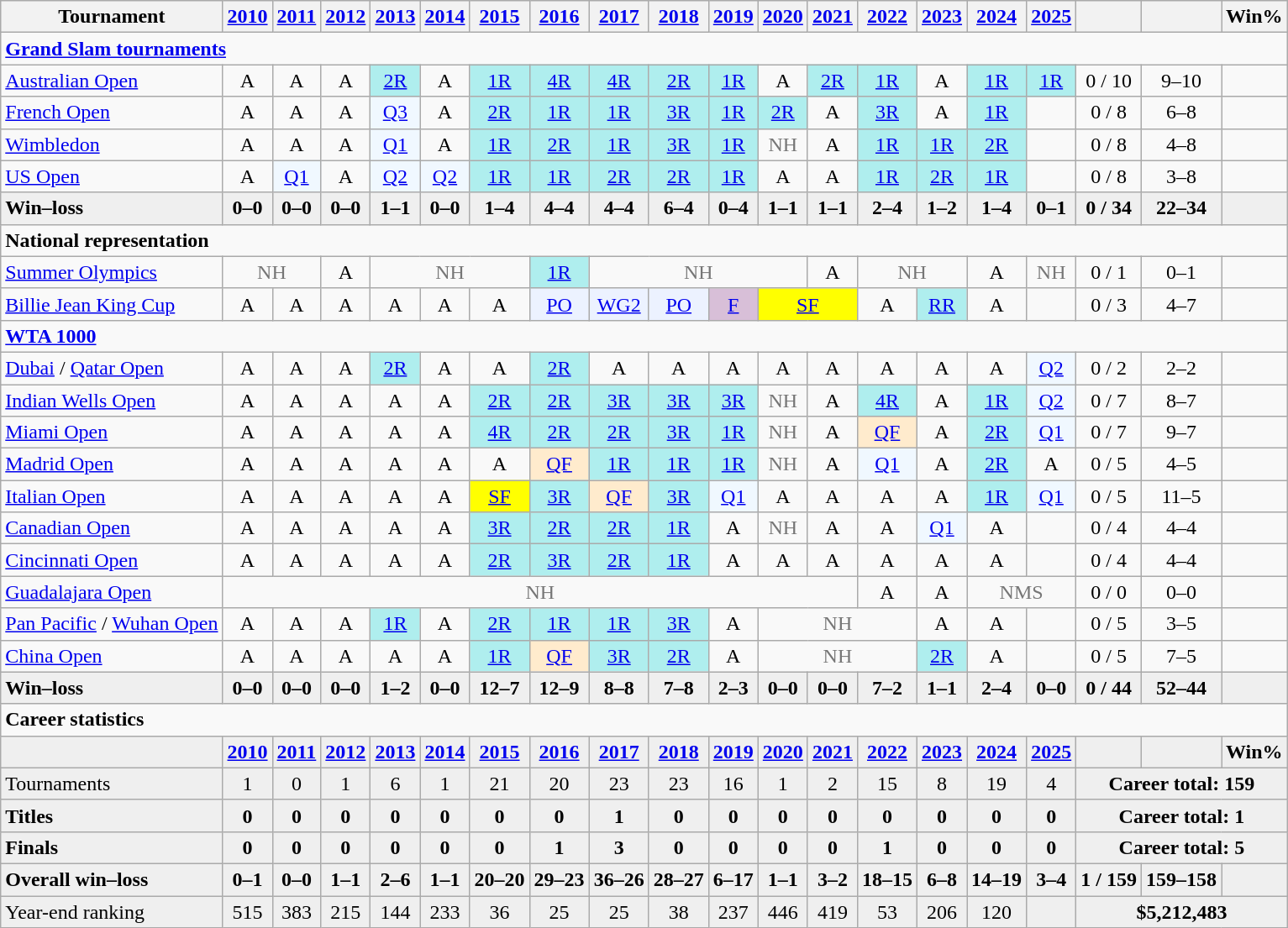<table class=wikitable style=text-align:center;>
<tr>
<th>Tournament</th>
<th><a href='#'>2010</a></th>
<th><a href='#'>2011</a></th>
<th><a href='#'>2012</a></th>
<th><a href='#'>2013</a></th>
<th><a href='#'>2014</a></th>
<th><a href='#'>2015</a></th>
<th><a href='#'>2016</a></th>
<th><a href='#'>2017</a></th>
<th><a href='#'>2018</a></th>
<th><a href='#'>2019</a></th>
<th><a href='#'>2020</a></th>
<th><a href='#'>2021</a></th>
<th><a href='#'>2022</a></th>
<th><a href='#'>2023</a></th>
<th><a href='#'>2024</a></th>
<th><a href='#'>2025</a></th>
<th></th>
<th></th>
<th>Win%</th>
</tr>
<tr>
<td colspan="20" style="text-align:left;"><strong><a href='#'>Grand Slam tournaments</a></strong></td>
</tr>
<tr>
<td style=text-align:left><a href='#'>Australian Open</a></td>
<td>A</td>
<td>A</td>
<td>A</td>
<td style=background:#afeeee><a href='#'>2R</a></td>
<td>A</td>
<td style=background:#afeeee><a href='#'>1R</a></td>
<td style=background:#afeeee><a href='#'>4R</a></td>
<td style=background:#afeeee><a href='#'>4R</a></td>
<td style=background:#afeeee><a href='#'>2R</a></td>
<td style=background:#afeeee><a href='#'>1R</a></td>
<td>A</td>
<td style=background:#afeeee><a href='#'>2R</a></td>
<td style=background:#afeeee><a href='#'>1R</a></td>
<td>A</td>
<td style=background:#afeeee><a href='#'>1R</a></td>
<td style=background:#afeeee><a href='#'>1R</a></td>
<td>0 / 10</td>
<td>9–10</td>
<td></td>
</tr>
<tr>
<td style=text-align:left><a href='#'>French Open</a></td>
<td>A</td>
<td>A</td>
<td>A</td>
<td style=background:#f0f8ff><a href='#'>Q3</a></td>
<td>A</td>
<td style=background:#afeeee><a href='#'>2R</a></td>
<td style=background:#afeeee><a href='#'>1R</a></td>
<td style=background:#afeeee><a href='#'>1R</a></td>
<td style=background:#afeeee><a href='#'>3R</a></td>
<td style=background:#afeeee><a href='#'>1R</a></td>
<td style=background:#afeeee><a href='#'>2R</a></td>
<td>A</td>
<td style=background:#afeeee><a href='#'>3R</a></td>
<td>A</td>
<td style=background:#afeeee><a href='#'>1R</a></td>
<td></td>
<td>0 / 8</td>
<td>6–8</td>
<td></td>
</tr>
<tr>
<td style=text-align:left><a href='#'>Wimbledon</a></td>
<td>A</td>
<td>A</td>
<td>A</td>
<td style=background:#f0f8ff><a href='#'>Q1</a></td>
<td>A</td>
<td style=background:#afeeee><a href='#'>1R</a></td>
<td style=background:#afeeee><a href='#'>2R</a></td>
<td style=background:#afeeee><a href='#'>1R</a></td>
<td style=background:#afeeee><a href='#'>3R</a></td>
<td style=background:#afeeee><a href='#'>1R</a></td>
<td style=color:#767676;>NH</td>
<td>A</td>
<td style=background:#afeeee><a href='#'>1R</a></td>
<td style=background:#afeeee><a href='#'>1R</a></td>
<td style=background:#afeeee><a href='#'>2R</a></td>
<td></td>
<td>0 / 8</td>
<td>4–8</td>
<td></td>
</tr>
<tr>
<td style=text-align:left><a href='#'>US Open</a></td>
<td>A</td>
<td style=background:#f0f8ff><a href='#'>Q1</a></td>
<td>A</td>
<td style=background:#f0f8ff><a href='#'>Q2</a></td>
<td style=background:#f0f8ff><a href='#'>Q2</a></td>
<td style=background:#afeeee><a href='#'>1R</a></td>
<td style=background:#afeeee><a href='#'>1R</a></td>
<td style=background:#afeeee><a href='#'>2R</a></td>
<td style=background:#afeeee><a href='#'>2R</a></td>
<td style=background:#afeeee><a href='#'>1R</a></td>
<td>A</td>
<td>A</td>
<td style=background:#afeeee><a href='#'>1R</a></td>
<td style=background:#afeeee><a href='#'>2R</a></td>
<td style=background:#afeeee><a href='#'>1R</a></td>
<td></td>
<td>0 / 8</td>
<td>3–8</td>
<td></td>
</tr>
<tr style=background:#efefef;font-weight:bold;>
<td style=text-align:left>Win–loss</td>
<td>0–0</td>
<td>0–0</td>
<td>0–0</td>
<td>1–1</td>
<td>0–0</td>
<td>1–4</td>
<td>4–4</td>
<td>4–4</td>
<td>6–4</td>
<td>0–4</td>
<td>1–1</td>
<td>1–1</td>
<td>2–4</td>
<td>1–2</td>
<td>1–4</td>
<td>0–1</td>
<td>0 / 34</td>
<td>22–34</td>
<td></td>
</tr>
<tr>
<td colspan="20" style="text-align:left"><strong>National representation</strong></td>
</tr>
<tr>
<td style=text-align:left><a href='#'>Summer Olympics</a></td>
<td colspan=2 style=color:#767676;>NH</td>
<td>A</td>
<td colspan=3 style=color:#767676;>NH</td>
<td style=background:#afeeee><a href='#'>1R</a></td>
<td colspan=4 style=color:#767676;>NH</td>
<td>A</td>
<td colspan=2 style=color:#767676;>NH</td>
<td>A</td>
<td style=color:#767676;>NH</td>
<td>0 / 1</td>
<td>0–1</td>
<td></td>
</tr>
<tr>
<td style=text-align:left><a href='#'>Billie Jean King Cup</a></td>
<td>A</td>
<td>A</td>
<td>A</td>
<td>A</td>
<td>A</td>
<td>A</td>
<td style=background:#ecf2ff><a href='#'>PO</a></td>
<td style=background:#ecf2ff><a href='#'>WG2</a></td>
<td style=background:#ecf2ff><a href='#'>PO</a></td>
<td style=background:thistle><a href='#'>F</a></td>
<td colspan=2 style=background:yellow><a href='#'>SF</a></td>
<td>A</td>
<td style=background:#afeeee><a href='#'>RR</a></td>
<td>A</td>
<td></td>
<td>0 / 3</td>
<td>4–7</td>
<td></td>
</tr>
<tr>
<td colspan="20" style="text-align:left;"><strong><a href='#'>WTA 1000</a></strong></td>
</tr>
<tr>
<td style=text-align:left><a href='#'>Dubai</a> / <a href='#'>Qatar Open</a></td>
<td>A</td>
<td>A</td>
<td>A</td>
<td style=background:#afeeee;><a href='#'>2R</a></td>
<td>A</td>
<td>A</td>
<td style=background:#afeeee;><a href='#'>2R</a></td>
<td>A</td>
<td>A</td>
<td>A</td>
<td>A</td>
<td>A</td>
<td>A</td>
<td>A</td>
<td>A</td>
<td style=background:#f0f8ff><a href='#'>Q2</a></td>
<td>0 / 2</td>
<td>2–2</td>
<td></td>
</tr>
<tr>
<td style=text-align:left><a href='#'>Indian Wells Open</a></td>
<td>A</td>
<td>A</td>
<td>A</td>
<td>A</td>
<td>A</td>
<td style=background:#afeeee><a href='#'>2R</a></td>
<td style=background:#afeeee><a href='#'>2R</a></td>
<td style=background:#afeeee><a href='#'>3R</a></td>
<td style=background:#afeeee><a href='#'>3R</a></td>
<td style=background:#afeeee><a href='#'>3R</a></td>
<td style=color:#767676;>NH</td>
<td>A</td>
<td style=background:#afeeee><a href='#'>4R</a></td>
<td>A</td>
<td style=background:#afeeee><a href='#'>1R</a></td>
<td style=background:#f0f8ff><a href='#'>Q2</a></td>
<td>0 / 7</td>
<td>8–7</td>
<td></td>
</tr>
<tr>
<td style=text-align:left><a href='#'>Miami Open</a></td>
<td>A</td>
<td>A</td>
<td>A</td>
<td>A</td>
<td>A</td>
<td style=background:#afeeee><a href='#'>4R</a></td>
<td style=background:#afeeee><a href='#'>2R</a></td>
<td style=background:#afeeee><a href='#'>2R</a></td>
<td style=background:#afeeee><a href='#'>3R</a></td>
<td style=background:#afeeee><a href='#'>1R</a></td>
<td style=color:#767676;>NH</td>
<td>A</td>
<td style=background:#ffebcd><a href='#'>QF</a></td>
<td>A</td>
<td style=background:#afeeee><a href='#'>2R</a></td>
<td style=background:#f0f8ff><a href='#'>Q1</a></td>
<td>0 / 7</td>
<td>9–7</td>
<td></td>
</tr>
<tr>
<td style=text-align:left><a href='#'>Madrid Open</a></td>
<td>A</td>
<td>A</td>
<td>A</td>
<td>A</td>
<td>A</td>
<td>A</td>
<td style=background:#ffebcd><a href='#'>QF</a></td>
<td style=background:#afeeee><a href='#'>1R</a></td>
<td style=background:#afeeee><a href='#'>1R</a></td>
<td style=background:#afeeee><a href='#'>1R</a></td>
<td style=color:#767676;>NH</td>
<td>A</td>
<td style=background:#f0f8ff><a href='#'>Q1</a></td>
<td>A</td>
<td style=background:#afeeee><a href='#'>2R</a></td>
<td>A</td>
<td>0 / 5</td>
<td>4–5</td>
<td></td>
</tr>
<tr>
<td style=text-align:left><a href='#'>Italian Open</a></td>
<td>A</td>
<td>A</td>
<td>A</td>
<td>A</td>
<td>A</td>
<td style=background:yellow><a href='#'>SF</a></td>
<td style=background:#afeeee><a href='#'>3R</a></td>
<td style=background:#ffebcd><a href='#'>QF</a></td>
<td style=background:#afeeee><a href='#'>3R</a></td>
<td style=background:#f0f8ff><a href='#'>Q1</a></td>
<td>A</td>
<td>A</td>
<td>A</td>
<td>A</td>
<td style=background:#afeeee><a href='#'>1R</a></td>
<td style=background:#f0f8ff><a href='#'>Q1</a></td>
<td>0 / 5</td>
<td>11–5</td>
<td></td>
</tr>
<tr>
<td style=text-align:left><a href='#'>Canadian Open</a></td>
<td>A</td>
<td>A</td>
<td>A</td>
<td>A</td>
<td>A</td>
<td style=background:#afeeee><a href='#'>3R</a></td>
<td style=background:#afeeee><a href='#'>2R</a></td>
<td style=background:#afeeee><a href='#'>2R</a></td>
<td style=background:#afeeee><a href='#'>1R</a></td>
<td>A</td>
<td style=color:#767676;>NH</td>
<td>A</td>
<td>A</td>
<td style=background:#f0f8ff><a href='#'>Q1</a></td>
<td>A</td>
<td></td>
<td>0 / 4</td>
<td>4–4</td>
<td></td>
</tr>
<tr>
<td style=text-align:left><a href='#'>Cincinnati Open</a></td>
<td>A</td>
<td>A</td>
<td>A</td>
<td>A</td>
<td>A</td>
<td style=background:#afeeee><a href='#'>2R</a></td>
<td style=background:#afeeee><a href='#'>3R</a></td>
<td style=background:#afeeee><a href='#'>2R</a></td>
<td style=background:#afeeee><a href='#'>1R</a></td>
<td>A</td>
<td>A</td>
<td>A</td>
<td>A</td>
<td>A</td>
<td>A</td>
<td></td>
<td>0 / 4</td>
<td>4–4</td>
<td></td>
</tr>
<tr>
<td style="text-align:left"><a href='#'>Guadalajara Open</a></td>
<td colspan="12" style="color:#767676;">NH</td>
<td>A</td>
<td>A</td>
<td colspan=2 style="color:#767676;">NMS</td>
<td>0 / 0</td>
<td>0–0</td>
<td></td>
</tr>
<tr>
<td style=text-align:left><a href='#'>Pan Pacific</a> / <a href='#'>Wuhan Open</a></td>
<td>A</td>
<td>A</td>
<td>A</td>
<td style=background:#afeeee><a href='#'>1R</a></td>
<td>A</td>
<td style=background:#afeeee><a href='#'>2R</a></td>
<td style=background:#afeeee><a href='#'>1R</a></td>
<td style=background:#afeeee><a href='#'>1R</a></td>
<td style=background:#afeeee><a href='#'>3R</a></td>
<td>A</td>
<td colspan=3 style=color:#767676;>NH</td>
<td>A</td>
<td>A</td>
<td></td>
<td>0 / 5</td>
<td>3–5</td>
<td></td>
</tr>
<tr>
<td style=text-align:left><a href='#'>China Open</a></td>
<td>A</td>
<td>A</td>
<td>A</td>
<td>A</td>
<td>A</td>
<td style=background:#afeeee><a href='#'>1R</a></td>
<td style=background:#ffebcd><a href='#'>QF</a></td>
<td style=background:#afeeee><a href='#'>3R</a></td>
<td style=background:#afeeee><a href='#'>2R</a></td>
<td>A</td>
<td colspan=3 style=color:#767676;>NH</td>
<td style=background:#afeeee><a href='#'>2R</a></td>
<td>A</td>
<td></td>
<td>0 / 5</td>
<td>7–5</td>
<td></td>
</tr>
<tr style=background:#efefef;font-weight:bold;>
<td style=text-align:left>Win–loss</td>
<td>0–0</td>
<td>0–0</td>
<td>0–0</td>
<td>1–2</td>
<td>0–0</td>
<td>12–7</td>
<td>12–9</td>
<td>8–8</td>
<td>7–8</td>
<td>2–3</td>
<td>0–0</td>
<td>0–0</td>
<td>7–2</td>
<td>1–1</td>
<td>2–4</td>
<td>0–0</td>
<td>0 / 44</td>
<td>52–44</td>
<td></td>
</tr>
<tr>
<td colspan="20" style="text-align:left;"><strong>Career statistics</strong></td>
</tr>
<tr style=background:#efefef;font-weight:bold;>
<td></td>
<td><a href='#'>2010</a></td>
<td><a href='#'>2011</a></td>
<td><a href='#'>2012</a></td>
<td><a href='#'>2013</a></td>
<td><a href='#'>2014</a></td>
<td><a href='#'>2015</a></td>
<td><a href='#'>2016</a></td>
<td><a href='#'>2017</a></td>
<td><a href='#'>2018</a></td>
<td><a href='#'>2019</a></td>
<td><a href='#'>2020</a></td>
<td><a href='#'>2021</a></td>
<td><a href='#'>2022</a></td>
<td><a href='#'>2023</a></td>
<td><a href='#'>2024</a></td>
<td><a href='#'>2025</a></td>
<td></td>
<td></td>
<td>Win%</td>
</tr>
<tr style=background:#efefef>
<td style=text-align:left>Tournaments</td>
<td>1</td>
<td>0</td>
<td>1</td>
<td>6</td>
<td>1</td>
<td>21</td>
<td>20</td>
<td>23</td>
<td>23</td>
<td>16</td>
<td>1</td>
<td>2</td>
<td>15</td>
<td>8</td>
<td>19</td>
<td>4</td>
<td colspan="3"><strong>Career total: 159</strong></td>
</tr>
<tr style=background:#efefef;font-weight:bold;>
<td style=text-align:left>Titles</td>
<td>0</td>
<td>0</td>
<td>0</td>
<td>0</td>
<td>0</td>
<td>0</td>
<td>0</td>
<td>1</td>
<td>0</td>
<td>0</td>
<td>0</td>
<td>0</td>
<td>0</td>
<td>0</td>
<td>0</td>
<td>0</td>
<td colspan="3">Career total: 1</td>
</tr>
<tr style=background:#efefef;font-weight:bold;>
<td style=text-align:left>Finals</td>
<td>0</td>
<td>0</td>
<td>0</td>
<td>0</td>
<td>0</td>
<td>0</td>
<td>1</td>
<td>3</td>
<td>0</td>
<td>0</td>
<td>0</td>
<td>0</td>
<td>1</td>
<td>0</td>
<td>0</td>
<td>0</td>
<td colspan="3">Career total: 5</td>
</tr>
<tr style=background:#efefef;font-weight:bold;>
<td style=text-align:left>Overall win–loss</td>
<td>0–1</td>
<td>0–0</td>
<td>1–1</td>
<td>2–6</td>
<td>1–1</td>
<td>20–20</td>
<td>29–23</td>
<td>36–26</td>
<td>28–27</td>
<td>6–17</td>
<td>1–1</td>
<td>3–2</td>
<td>18–15</td>
<td>6–8</td>
<td>14–19</td>
<td>3–4</td>
<td>1 / 159</td>
<td>159–158</td>
<td></td>
</tr>
<tr style=background:#efefef;>
<td style=text-align:left>Year-end ranking</td>
<td>515</td>
<td>383</td>
<td>215</td>
<td>144</td>
<td>233</td>
<td>36</td>
<td>25</td>
<td>25</td>
<td>38</td>
<td>237</td>
<td>446</td>
<td>419</td>
<td>53</td>
<td>206</td>
<td>120</td>
<td></td>
<td colspan="3"><strong>$5,212,483</strong></td>
</tr>
</table>
